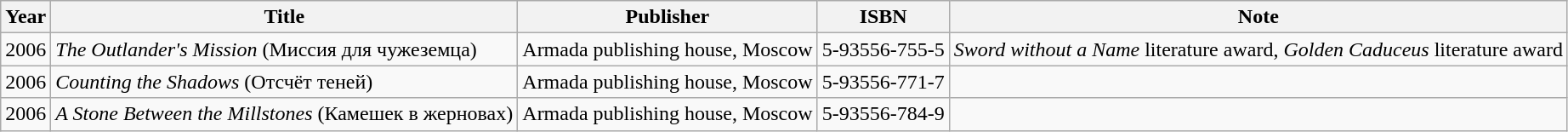<table class="wikitable sortable">
<tr>
<th>Year</th>
<th>Title</th>
<th>Publisher</th>
<th>ISBN</th>
<th>Note</th>
</tr>
<tr>
<td>2006</td>
<td><em>The Outlander's Mission</em> (Миссия для чужеземца)</td>
<td>Armada publishing house, Moscow</td>
<td>5-93556-755-5</td>
<td><em>Sword without a Name</em> literature award, <em>Golden Caduceus</em> literature award</td>
</tr>
<tr>
<td>2006</td>
<td><em>Counting the Shadows</em> (Отсчёт теней)</td>
<td>Armada publishing house, Moscow</td>
<td>5-93556-771-7</td>
<td></td>
</tr>
<tr>
<td>2006</td>
<td><em>A Stone Between the Millstones</em> (Камешек в жерновах)</td>
<td>Armada publishing house, Moscow</td>
<td>5-93556-784-9</td>
<td></td>
</tr>
</table>
